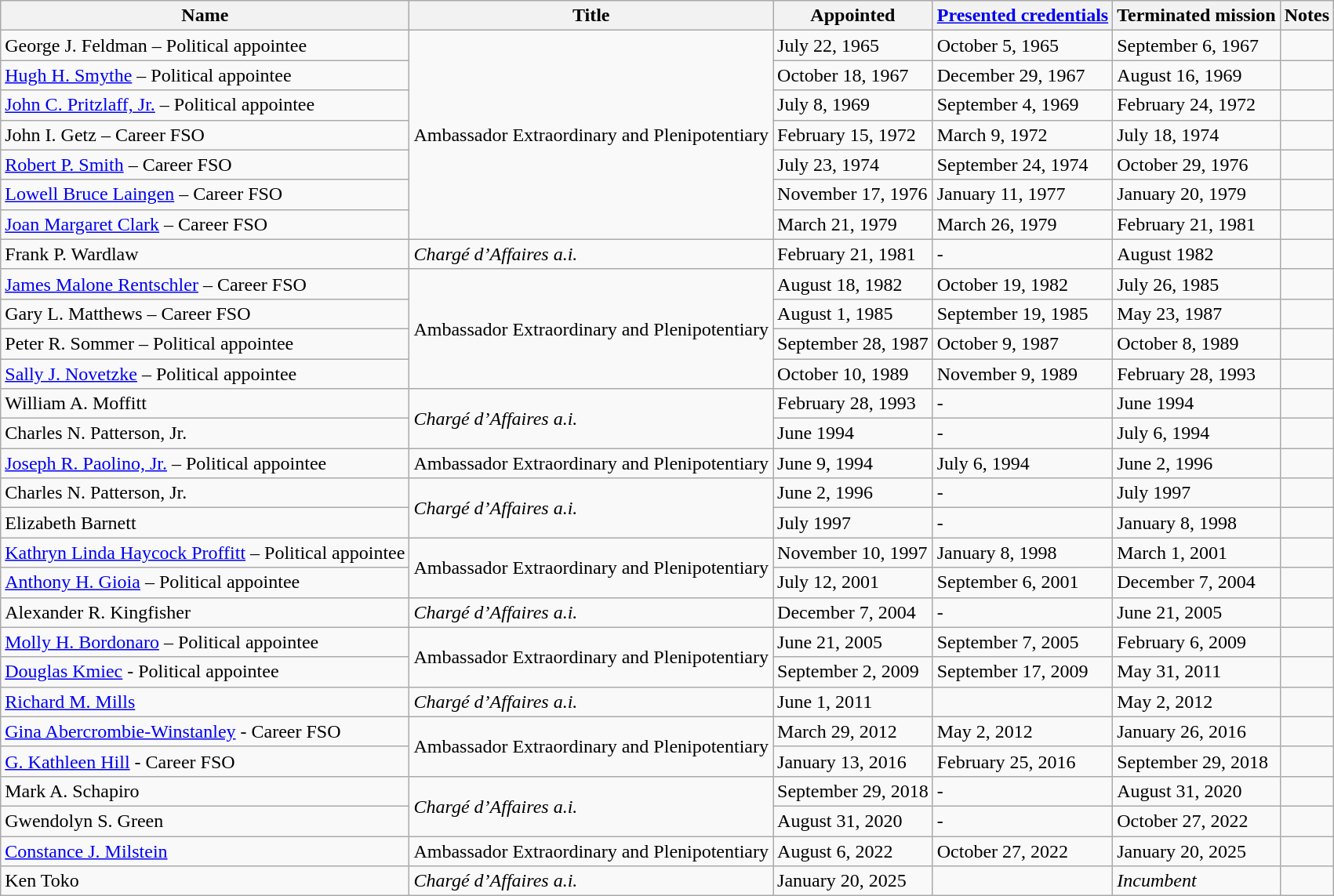<table class="wikitable">
<tr>
<th>Name</th>
<th>Title</th>
<th>Appointed</th>
<th><a href='#'>Presented credentials</a></th>
<th>Terminated mission</th>
<th>Notes</th>
</tr>
<tr>
<td>George J. Feldman – Political appointee</td>
<td rowspan="7">Ambassador Extraordinary and Plenipotentiary</td>
<td>July 22, 1965</td>
<td>October 5, 1965</td>
<td>September 6, 1967</td>
<td></td>
</tr>
<tr>
<td><a href='#'>Hugh H. Smythe</a> – Political appointee</td>
<td>October 18, 1967</td>
<td>December 29, 1967</td>
<td>August 16, 1969</td>
<td></td>
</tr>
<tr>
<td><a href='#'>John C. Pritzlaff, Jr.</a> – Political appointee</td>
<td>July 8, 1969</td>
<td>September 4, 1969</td>
<td>February 24, 1972</td>
<td></td>
</tr>
<tr>
<td>John I. Getz – Career FSO</td>
<td>February 15, 1972</td>
<td>March 9, 1972</td>
<td>July 18, 1974</td>
<td></td>
</tr>
<tr>
<td><a href='#'>Robert P. Smith</a> – Career FSO</td>
<td>July 23, 1974</td>
<td>September 24, 1974</td>
<td>October 29, 1976</td>
<td></td>
</tr>
<tr>
<td><a href='#'>Lowell Bruce Laingen</a> – Career FSO</td>
<td>November 17, 1976</td>
<td>January 11, 1977</td>
<td>January 20, 1979</td>
<td></td>
</tr>
<tr>
<td><a href='#'>Joan Margaret Clark</a> – Career FSO</td>
<td>March 21, 1979</td>
<td>March 26, 1979</td>
<td>February 21, 1981</td>
<td></td>
</tr>
<tr>
<td>Frank P. Wardlaw</td>
<td><em>Chargé d’Affaires a.i.</em></td>
<td>February 21, 1981</td>
<td>-</td>
<td>August 1982</td>
<td></td>
</tr>
<tr>
<td><a href='#'>James Malone Rentschler</a> – Career FSO</td>
<td rowspan="4">Ambassador Extraordinary and Plenipotentiary</td>
<td>August 18, 1982</td>
<td>October 19, 1982</td>
<td>July 26, 1985</td>
<td></td>
</tr>
<tr>
<td>Gary L. Matthews – Career FSO</td>
<td>August 1, 1985</td>
<td>September 19, 1985</td>
<td>May 23, 1987</td>
<td></td>
</tr>
<tr>
<td>Peter R. Sommer – Political appointee</td>
<td>September 28, 1987</td>
<td>October 9, 1987</td>
<td>October 8, 1989</td>
<td></td>
</tr>
<tr>
<td><a href='#'>Sally J. Novetzke</a> – Political appointee</td>
<td>October 10, 1989</td>
<td>November 9, 1989</td>
<td>February 28, 1993</td>
<td></td>
</tr>
<tr>
<td>William A. Moffitt</td>
<td rowspan="2"><em>Chargé d’Affaires a.i.</em></td>
<td>February 28, 1993</td>
<td>-</td>
<td>June 1994</td>
<td></td>
</tr>
<tr>
<td>Charles N. Patterson, Jr.</td>
<td>June 1994</td>
<td>-</td>
<td>July 6, 1994</td>
<td></td>
</tr>
<tr>
<td><a href='#'>Joseph R. Paolino, Jr.</a> – Political appointee</td>
<td>Ambassador Extraordinary and Plenipotentiary</td>
<td>June 9, 1994</td>
<td>July 6, 1994</td>
<td>June 2, 1996</td>
<td></td>
</tr>
<tr>
<td>Charles N. Patterson, Jr.</td>
<td rowspan="2"><em>Chargé d’Affaires a.i.</em></td>
<td>June 2, 1996</td>
<td>-</td>
<td>July 1997</td>
<td></td>
</tr>
<tr>
<td>Elizabeth Barnett</td>
<td>July 1997</td>
<td>-</td>
<td>January 8, 1998</td>
<td></td>
</tr>
<tr>
<td><a href='#'>Kathryn Linda Haycock Proffitt</a> – Political appointee</td>
<td rowspan="2">Ambassador Extraordinary and Plenipotentiary</td>
<td>November 10, 1997</td>
<td>January 8, 1998</td>
<td>March 1, 2001</td>
<td></td>
</tr>
<tr>
<td><a href='#'>Anthony H. Gioia</a> – Political appointee</td>
<td>July 12, 2001</td>
<td>September 6, 2001</td>
<td>December 7, 2004</td>
<td></td>
</tr>
<tr>
<td>Alexander R. Kingfisher</td>
<td><em>Chargé d’Affaires a.i.</em></td>
<td>December 7, 2004</td>
<td>-</td>
<td>June 21, 2005</td>
<td></td>
</tr>
<tr>
<td><a href='#'>Molly H. Bordonaro</a> – Political appointee</td>
<td rowspan="2">Ambassador Extraordinary and Plenipotentiary</td>
<td>June 21, 2005</td>
<td>September 7, 2005</td>
<td>February 6, 2009</td>
<td></td>
</tr>
<tr>
<td><a href='#'>Douglas Kmiec</a> - Political appointee</td>
<td>September 2, 2009</td>
<td>September 17, 2009</td>
<td>May 31, 2011</td>
<td></td>
</tr>
<tr>
<td><a href='#'>Richard M. Mills</a></td>
<td><em>Chargé d’Affaires a.i.</em></td>
<td>June 1, 2011</td>
<td></td>
<td>May 2, 2012</td>
<td></td>
</tr>
<tr>
<td><a href='#'>Gina Abercrombie-Winstanley</a> - Career FSO</td>
<td rowspan="2">Ambassador Extraordinary and Plenipotentiary</td>
<td>March 29, 2012</td>
<td>May 2, 2012</td>
<td>January 26, 2016</td>
<td></td>
</tr>
<tr>
<td><a href='#'>G. Kathleen Hill</a> - Career FSO</td>
<td>January 13, 2016</td>
<td>February 25, 2016</td>
<td>September 29, 2018</td>
<td></td>
</tr>
<tr>
<td>Mark A. Schapiro</td>
<td rowspan="2"><em>Chargé d’Affaires a.i.</em></td>
<td>September 29, 2018</td>
<td>-</td>
<td>August 31, 2020</td>
<td></td>
</tr>
<tr>
<td>Gwendolyn S. Green</td>
<td>August 31, 2020</td>
<td>-</td>
<td>October 27, 2022</td>
<td></td>
</tr>
<tr>
<td><a href='#'>Constance J. Milstein</a></td>
<td>Ambassador Extraordinary and Plenipotentiary</td>
<td>August 6, 2022</td>
<td>October 27, 2022</td>
<td>January 20, 2025</td>
<td></td>
</tr>
<tr>
<td>Ken Toko</td>
<td><em>Chargé d’Affaires a.i.</em></td>
<td>January 20, 2025</td>
<td></td>
<td><em>Incumbent</em></td>
<td></td>
</tr>
</table>
